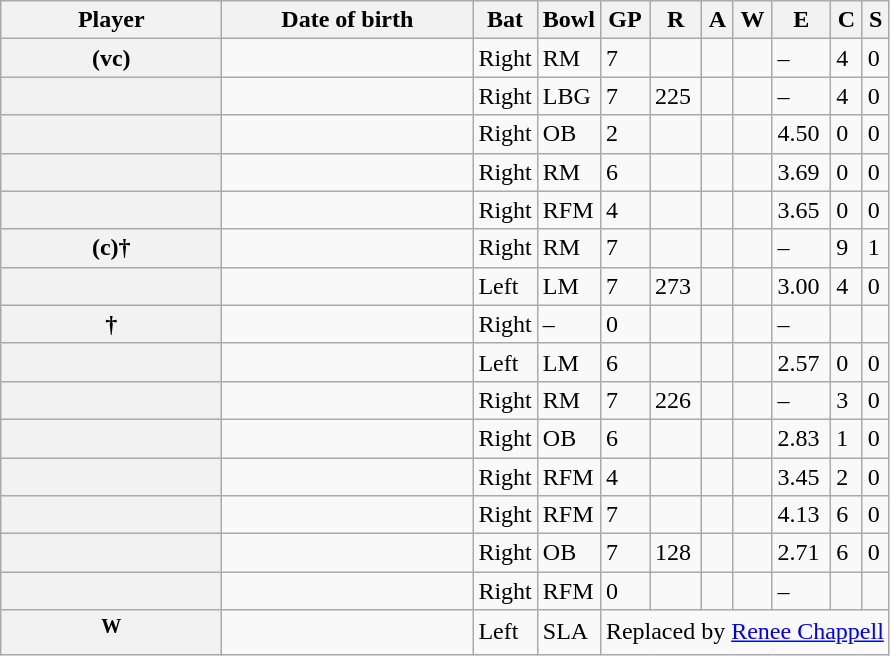<table class="wikitable sortable plainrowheaders">
<tr>
<th scope="col" width="140">Player</th>
<th scope="col" width="160">Date of birth</th>
<th scope="col">Bat</th>
<th scope="col">Bowl</th>
<th scope="col">GP</th>
<th scope="col">R</th>
<th scope="col">A</th>
<th scope="col">W</th>
<th scope="col">E</th>
<th scope="col">C</th>
<th scope="col">S</th>
</tr>
<tr>
<th scope="row"> (vc)</th>
<td></td>
<td>Right</td>
<td>RM</td>
<td>7</td>
<td></td>
<td></td>
<td></td>
<td>–</td>
<td>4</td>
<td>0</td>
</tr>
<tr>
<th scope="row"></th>
<td></td>
<td>Right</td>
<td>LBG</td>
<td>7</td>
<td>225</td>
<td></td>
<td></td>
<td>–</td>
<td>4</td>
<td>0</td>
</tr>
<tr>
<th scope="row"></th>
<td></td>
<td>Right</td>
<td>OB</td>
<td>2</td>
<td></td>
<td></td>
<td></td>
<td>4.50</td>
<td>0</td>
<td>0</td>
</tr>
<tr>
<th scope="row"></th>
<td></td>
<td>Right</td>
<td>RM</td>
<td>6</td>
<td></td>
<td></td>
<td></td>
<td>3.69</td>
<td>0</td>
<td>0</td>
</tr>
<tr>
<th scope="row"></th>
<td></td>
<td>Right</td>
<td>RFM</td>
<td>4</td>
<td></td>
<td></td>
<td></td>
<td>3.65</td>
<td>0</td>
<td>0</td>
</tr>
<tr>
<th scope="row"> (c)†</th>
<td></td>
<td>Right</td>
<td>RM</td>
<td>7</td>
<td></td>
<td></td>
<td></td>
<td>–</td>
<td>9</td>
<td>1</td>
</tr>
<tr>
<th scope="row"></th>
<td></td>
<td>Left</td>
<td>LM</td>
<td>7</td>
<td>273</td>
<td></td>
<td></td>
<td>3.00</td>
<td>4</td>
<td>0</td>
</tr>
<tr>
<th scope="row">†</th>
<td></td>
<td>Right</td>
<td>–</td>
<td>0</td>
<td></td>
<td></td>
<td></td>
<td>–</td>
<td></td>
<td></td>
</tr>
<tr>
<th scope="row"></th>
<td></td>
<td>Left</td>
<td>LM</td>
<td>6</td>
<td></td>
<td></td>
<td></td>
<td>2.57</td>
<td>0</td>
<td>0</td>
</tr>
<tr>
<th scope="row"></th>
<td></td>
<td>Right</td>
<td>RM</td>
<td>7</td>
<td>226</td>
<td></td>
<td></td>
<td>–</td>
<td>3</td>
<td>0</td>
</tr>
<tr>
<th scope="row"></th>
<td></td>
<td>Right</td>
<td>OB</td>
<td>6</td>
<td></td>
<td></td>
<td></td>
<td>2.83</td>
<td>1</td>
<td>0</td>
</tr>
<tr>
<th scope="row"></th>
<td></td>
<td>Right</td>
<td>RFM</td>
<td>4</td>
<td></td>
<td></td>
<td></td>
<td>3.45</td>
<td>2</td>
<td>0</td>
</tr>
<tr>
<th scope="row"></th>
<td></td>
<td>Right</td>
<td>RFM</td>
<td>7</td>
<td></td>
<td></td>
<td></td>
<td>4.13</td>
<td>6</td>
<td>0</td>
</tr>
<tr>
<th scope="row"></th>
<td></td>
<td>Right</td>
<td>OB</td>
<td>7</td>
<td>128</td>
<td></td>
<td></td>
<td>2.71</td>
<td>6</td>
<td>0</td>
</tr>
<tr>
<th scope="row"></th>
<td></td>
<td>Right</td>
<td>RFM</td>
<td>0</td>
<td></td>
<td></td>
<td></td>
<td>–</td>
<td></td>
<td></td>
</tr>
<tr class="sortbottom">
<th scope="row"><sup>W</sup></th>
<td></td>
<td>Left</td>
<td>SLA</td>
<td colspan="7">Replaced by <a href='#'>Renee Chappell</a></td>
</tr>
</table>
